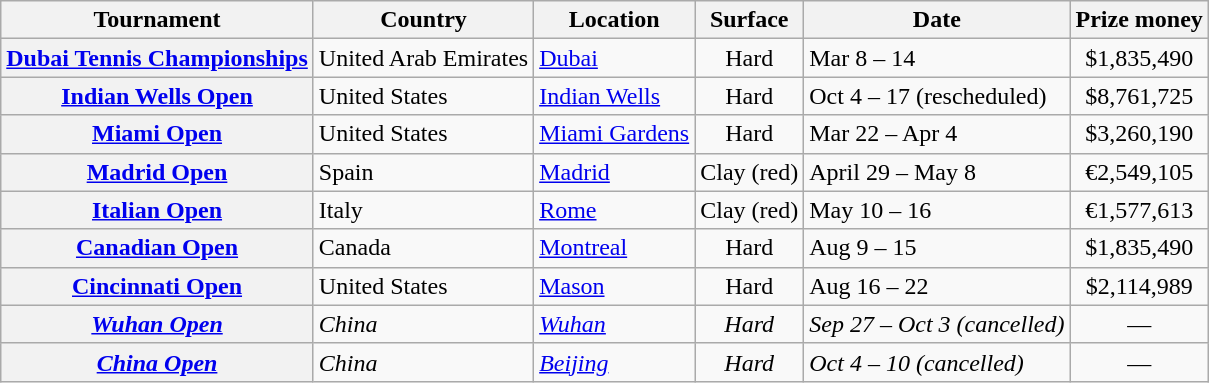<table class="wikitable plainrowheaders nowrap">
<tr>
<th scope="col">Tournament</th>
<th scope="col">Country</th>
<th scope="col">Location</th>
<th scope="col">Surface</th>
<th scope="col">Date</th>
<th scope="col">Prize money</th>
</tr>
<tr>
<th scope="row"><a href='#'>Dubai Tennis Championships</a></th>
<td>United Arab Emirates</td>
<td><a href='#'>Dubai</a></td>
<td align="center">Hard</td>
<td>Mar 8 – 14</td>
<td align="center">$1,835,490</td>
</tr>
<tr>
<th scope="row"><a href='#'>Indian Wells Open</a></th>
<td>United States</td>
<td><a href='#'>Indian Wells</a></td>
<td align="center">Hard</td>
<td>Oct 4 – 17 (rescheduled)</td>
<td align="center">$8,761,725</td>
</tr>
<tr>
<th scope="row"><a href='#'>Miami Open</a></th>
<td>United States</td>
<td><a href='#'>Miami Gardens</a></td>
<td align="center">Hard</td>
<td>Mar 22 – Apr 4</td>
<td align="center">$3,260,190</td>
</tr>
<tr>
<th scope="row"><a href='#'>Madrid Open</a></th>
<td>Spain</td>
<td><a href='#'>Madrid</a></td>
<td align="center">Clay (red)</td>
<td>April 29 – May 8</td>
<td align="center">€2,549,105</td>
</tr>
<tr>
<th scope="row"><a href='#'>Italian Open</a></th>
<td>Italy</td>
<td><a href='#'>Rome</a></td>
<td align="center">Clay (red)</td>
<td>May 10 – 16</td>
<td align="center">€1,577,613</td>
</tr>
<tr>
<th scope="row"><a href='#'>Canadian Open</a></th>
<td>Canada</td>
<td><a href='#'>Montreal</a></td>
<td align="center">Hard</td>
<td>Aug 9 – 15</td>
<td align="center">$1,835,490</td>
</tr>
<tr>
<th scope="row"><a href='#'>Cincinnati Open</a></th>
<td>United States</td>
<td><a href='#'>Mason</a></td>
<td align="center">Hard</td>
<td>Aug 16 – 22</td>
<td align="center">$2,114,989</td>
</tr>
<tr>
<th scope="row"><em><a href='#'>Wuhan Open</a></em></th>
<td><em>China</em></td>
<td><em><a href='#'>Wuhan</a></em></td>
<td align="center"><em>Hard</em></td>
<td><em>Sep 27 – Oct 3 (cancelled)</em></td>
<td align="center">—</td>
</tr>
<tr>
<th scope="row"><a href='#'><em>China Open</em></a></th>
<td><em>China</em></td>
<td><em><a href='#'>Beijing</a></em></td>
<td align="center"><em>Hard</em></td>
<td><em>Oct 4 – 10 (cancelled)</em></td>
<td align="center">—</td>
</tr>
</table>
